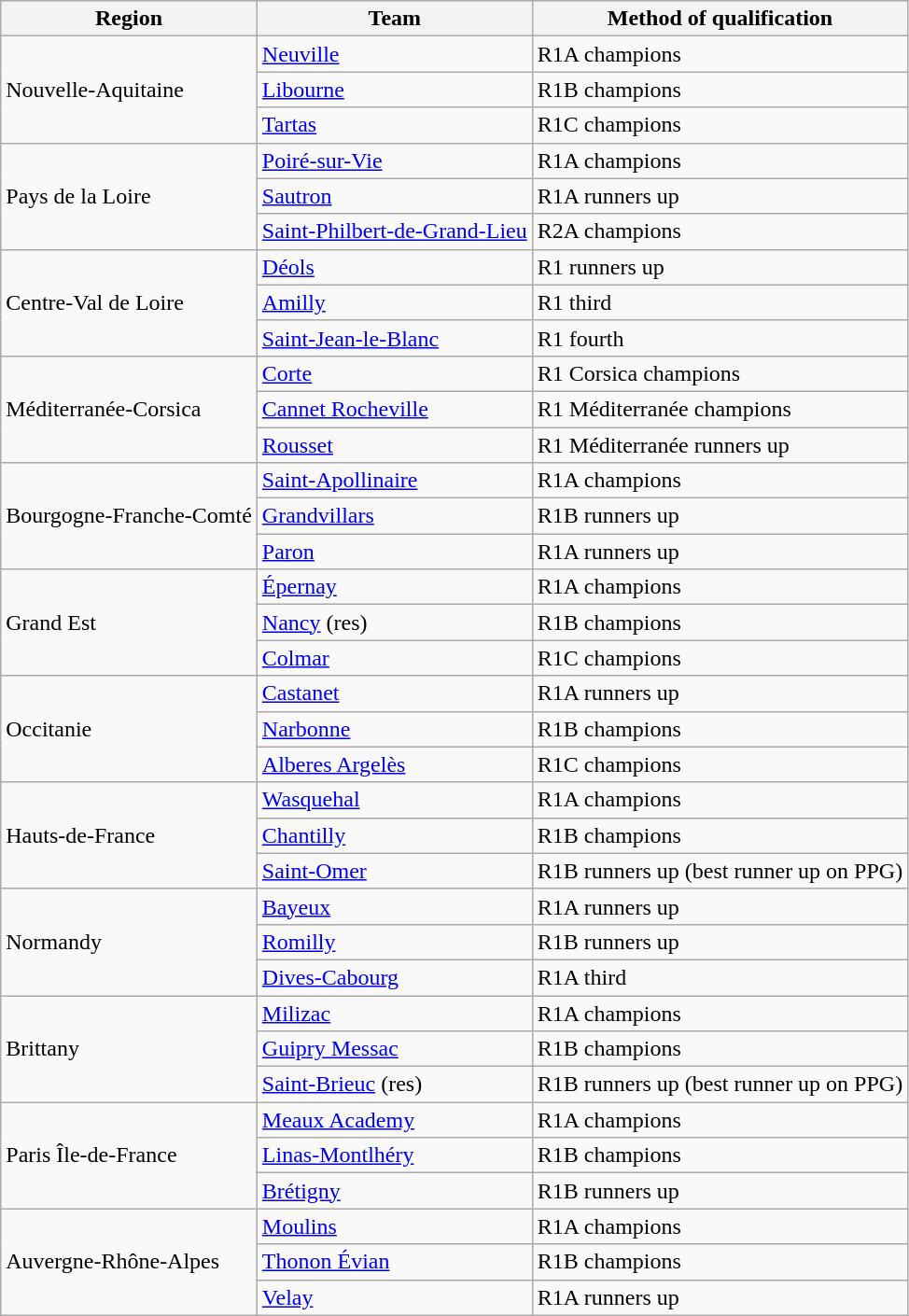<table class="wikitable">
<tr>
<th>Region</th>
<th>Team</th>
<th>Method of qualification</th>
</tr>
<tr>
<td rowspan=3>Nouvelle-Aquitaine</td>
<td><a href='#'>Neuville</a></td>
<td>R1A champions</td>
</tr>
<tr>
<td><a href='#'>Libourne</a></td>
<td>R1B champions</td>
</tr>
<tr>
<td><a href='#'>Tartas</a></td>
<td>R1C champions</td>
</tr>
<tr>
<td rowspan=3>Pays de la Loire</td>
<td><a href='#'>Poiré-sur-Vie</a></td>
<td>R1A champions</td>
</tr>
<tr>
<td><a href='#'>Sautron</a></td>
<td>R1A runners up</td>
</tr>
<tr>
<td><a href='#'>Saint-Philbert-de-Grand-Lieu</a></td>
<td>R2A champions</td>
</tr>
<tr>
<td rowspan=3>Centre-Val de Loire</td>
<td><a href='#'>Déols</a></td>
<td>R1 runners up</td>
</tr>
<tr>
<td><a href='#'>Amilly</a></td>
<td>R1 third</td>
</tr>
<tr>
<td><a href='#'>Saint-Jean-le-Blanc</a></td>
<td>R1 fourth</td>
</tr>
<tr>
<td rowspan=3>Méditerranée-Corsica</td>
<td><a href='#'>Corte</a></td>
<td>R1 Corsica champions</td>
</tr>
<tr>
<td><a href='#'>Cannet Rocheville</a></td>
<td>R1 Méditerranée champions</td>
</tr>
<tr>
<td><a href='#'>Rousset</a></td>
<td>R1 Méditerranée runners up</td>
</tr>
<tr>
<td rowspan=3>Bourgogne-Franche-Comté</td>
<td><a href='#'>Saint-Apollinaire</a></td>
<td>R1A champions</td>
</tr>
<tr>
<td><a href='#'>Grandvillars</a></td>
<td>R1B runners up</td>
</tr>
<tr>
<td><a href='#'>Paron</a></td>
<td>R1A runners up</td>
</tr>
<tr>
<td rowspan=3>Grand Est</td>
<td><a href='#'>Épernay</a></td>
<td>R1A champions</td>
</tr>
<tr>
<td><a href='#'>Nancy</a> (res)</td>
<td>R1B champions</td>
</tr>
<tr>
<td><a href='#'>Colmar</a></td>
<td>R1C champions</td>
</tr>
<tr>
<td rowspan=3>Occitanie</td>
<td><a href='#'>Castanet</a></td>
<td>R1A runners up</td>
</tr>
<tr>
<td><a href='#'>Narbonne</a></td>
<td>R1B champions</td>
</tr>
<tr>
<td><a href='#'>Alberes Argelès</a></td>
<td>R1C champions</td>
</tr>
<tr>
<td rowspan=3>Hauts-de-France</td>
<td><a href='#'>Wasquehal</a></td>
<td>R1A champions</td>
</tr>
<tr>
<td><a href='#'>Chantilly</a></td>
<td>R1B champions</td>
</tr>
<tr>
<td><a href='#'>Saint-Omer</a></td>
<td>R1B runners up (best runner up on PPG)</td>
</tr>
<tr>
<td rowspan=3>Normandy</td>
<td><a href='#'>Bayeux</a></td>
<td>R1A runners up</td>
</tr>
<tr>
<td><a href='#'>Romilly</a></td>
<td>R1B runners up</td>
</tr>
<tr>
<td><a href='#'>Dives-Cabourg</a></td>
<td>R1A third</td>
</tr>
<tr>
<td rowspan=3>Brittany</td>
<td><a href='#'>Milizac</a></td>
<td>R1A champions</td>
</tr>
<tr>
<td><a href='#'>Guipry Messac</a></td>
<td>R1B champions</td>
</tr>
<tr>
<td><a href='#'>Saint-Brieuc</a> (res)</td>
<td>R1B runners up (best runner up on PPG)</td>
</tr>
<tr>
<td rowspan=3>Paris Île-de-France</td>
<td><a href='#'>Meaux Academy</a></td>
<td>R1A champions</td>
</tr>
<tr>
<td><a href='#'>Linas-Montlhéry</a></td>
<td>R1B champions</td>
</tr>
<tr>
<td><a href='#'>Brétigny</a></td>
<td>R1B runners up</td>
</tr>
<tr>
<td rowspan=3>Auvergne-Rhône-Alpes</td>
<td><a href='#'>Moulins</a></td>
<td>R1A champions</td>
</tr>
<tr>
<td><a href='#'>Thonon Évian</a></td>
<td>R1B champions</td>
</tr>
<tr>
<td><a href='#'>Velay</a></td>
<td>R1A runners up</td>
</tr>
</table>
